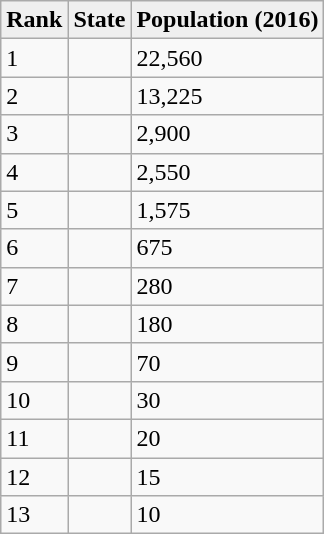<table class="wikitable">
<tr>
<th style="background:#efefef;">Rank</th>
<th style="background:#efefef;">State</th>
<th style="background:#efefef;">Population (2016)</th>
</tr>
<tr>
<td>1</td>
<td></td>
<td>22,560</td>
</tr>
<tr>
<td>2</td>
<td></td>
<td>13,225</td>
</tr>
<tr>
<td>3</td>
<td></td>
<td>2,900</td>
</tr>
<tr>
<td>4</td>
<td></td>
<td>2,550</td>
</tr>
<tr>
<td>5</td>
<td></td>
<td>1,575</td>
</tr>
<tr>
<td>6</td>
<td></td>
<td>675</td>
</tr>
<tr>
<td>7</td>
<td></td>
<td>280</td>
</tr>
<tr>
<td>8</td>
<td></td>
<td>180</td>
</tr>
<tr>
<td>9</td>
<td></td>
<td>70</td>
</tr>
<tr>
<td>10</td>
<td></td>
<td>30</td>
</tr>
<tr>
<td>11</td>
<td></td>
<td>20</td>
</tr>
<tr>
<td>12</td>
<td></td>
<td>15</td>
</tr>
<tr>
<td>13</td>
<td></td>
<td>10</td>
</tr>
</table>
